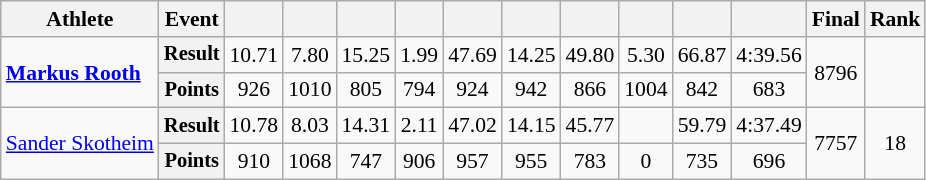<table class=wikitable style="font-size:90%;">
<tr>
<th>Athlete</th>
<th>Event</th>
<th></th>
<th></th>
<th></th>
<th></th>
<th></th>
<th></th>
<th></th>
<th></th>
<th></th>
<th></th>
<th>Final</th>
<th>Rank</th>
</tr>
<tr align=center>
<td rowspan=2 align=left><strong><a href='#'>Markus Rooth</a></strong></td>
<th style="font-size:95%">Result</th>
<td>10.71</td>
<td>7.80</td>
<td>15.25</td>
<td>1.99</td>
<td>47.69</td>
<td>14.25</td>
<td>49.80</td>
<td>5.30</td>
<td>66.87</td>
<td>4:39.56</td>
<td rowspan=2>8796</td>
<td rowspan=2></td>
</tr>
<tr align=center>
<th style="font-size:95%">Points</th>
<td>926</td>
<td>1010</td>
<td>805</td>
<td>794</td>
<td>924</td>
<td>942</td>
<td>866</td>
<td>1004</td>
<td>842</td>
<td>683</td>
</tr>
<tr align=center>
<td rowspan=2 align=left><a href='#'>Sander Skotheim</a></td>
<th style="font-size:95%">Result</th>
<td>10.78</td>
<td>8.03</td>
<td>14.31</td>
<td>2.11</td>
<td>47.02</td>
<td>14.15</td>
<td>45.77</td>
<td><strong></strong></td>
<td>59.79</td>
<td>4:37.49</td>
<td rowspan=2>7757</td>
<td rowspan=2>18</td>
</tr>
<tr align=center>
<th style="font-size:95%">Points</th>
<td>910</td>
<td>1068</td>
<td>747</td>
<td>906</td>
<td>957</td>
<td>955</td>
<td>783</td>
<td>0</td>
<td>735</td>
<td>696</td>
</tr>
</table>
